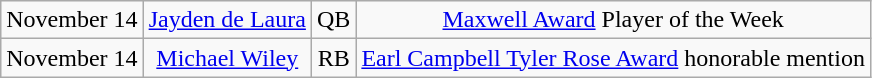<table class="wikitable sortable sortable" style="text-align: center">
<tr>
<td>November 14</td>
<td><a href='#'>Jayden de Laura</a></td>
<td>QB</td>
<td><a href='#'>Maxwell Award</a> Player of the Week</td>
</tr>
<tr>
<td>November 14</td>
<td><a href='#'>Michael Wiley</a></td>
<td>RB</td>
<td><a href='#'>Earl Campbell Tyler Rose Award</a> honorable mention</td>
</tr>
</table>
